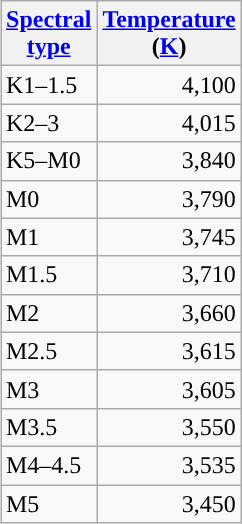<table class="wikitable" style="float: right; margin-left: 0.5em;">
<tr>
<th><a href='#'>Spectral<br>type</a></th>
<th><a href='#'>Temperature</a><br>(<a href='#'>K</a>)</th>
</tr>
<tr>
<td>K1–1.5</td>
<td style="text-align: right; background-color:#">4,100</td>
</tr>
<tr>
<td>K2–3</td>
<td style="text-align: right; background-color:#">4,015</td>
</tr>
<tr>
<td>K5–M0</td>
<td style="text-align: right; background-color:#">3,840</td>
</tr>
<tr>
<td>M0</td>
<td style="text-align: right; background-color:#">3,790</td>
</tr>
<tr>
<td>M1</td>
<td style="text-align: right; background-color:#">3,745</td>
</tr>
<tr>
<td>M1.5</td>
<td style="text-align: right; background-color:#">3,710</td>
</tr>
<tr>
<td>M2</td>
<td style="text-align: right; background-color:#">3,660</td>
</tr>
<tr>
<td>M2.5</td>
<td style="text-align: right; background-color:#">3,615</td>
</tr>
<tr>
<td>M3</td>
<td style="text-align: right; background-color:#">3,605</td>
</tr>
<tr>
<td>M3.5</td>
<td style="text-align: right; background-color:#">3,550</td>
</tr>
<tr>
<td>M4–4.5</td>
<td style="text-align: right; background-color:#">3,535</td>
</tr>
<tr>
<td>M5</td>
<td style="text-align: right; background-color:#">3,450</td>
</tr>
</table>
